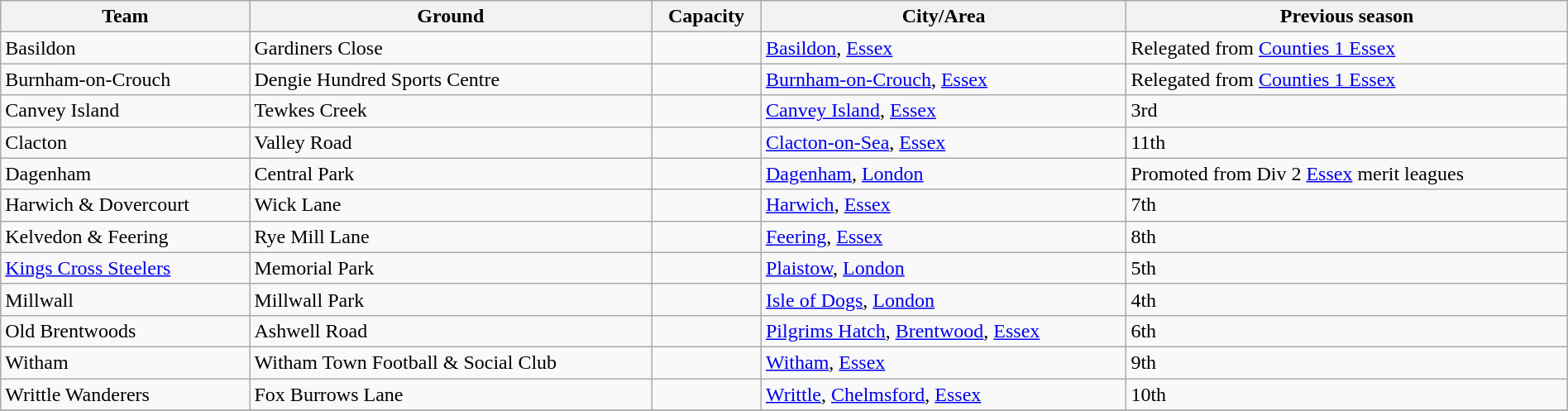<table class="wikitable sortable" width=100%>
<tr>
<th>Team</th>
<th>Ground</th>
<th>Capacity</th>
<th>City/Area</th>
<th>Previous season</th>
</tr>
<tr>
<td>Basildon</td>
<td>Gardiners Close</td>
<td></td>
<td><a href='#'>Basildon</a>, <a href='#'>Essex</a></td>
<td>Relegated from <a href='#'>Counties 1 Essex</a></td>
</tr>
<tr>
<td>Burnham-on-Crouch</td>
<td>Dengie Hundred Sports Centre</td>
<td></td>
<td><a href='#'>Burnham-on-Crouch</a>, <a href='#'>Essex</a></td>
<td>Relegated from <a href='#'>Counties 1 Essex</a></td>
</tr>
<tr>
<td>Canvey Island</td>
<td>Tewkes Creek</td>
<td></td>
<td><a href='#'>Canvey Island</a>, <a href='#'>Essex</a></td>
<td>3rd</td>
</tr>
<tr>
<td>Clacton</td>
<td>Valley Road</td>
<td></td>
<td><a href='#'>Clacton-on-Sea</a>, <a href='#'>Essex</a></td>
<td>11th</td>
</tr>
<tr>
<td>Dagenham</td>
<td>Central Park</td>
<td></td>
<td><a href='#'>Dagenham</a>, <a href='#'>London</a></td>
<td>Promoted from Div 2 <a href='#'>Essex</a> merit leagues</td>
</tr>
<tr>
<td>Harwich & Dovercourt</td>
<td>Wick Lane</td>
<td></td>
<td><a href='#'>Harwich</a>, <a href='#'>Essex</a></td>
<td>7th</td>
</tr>
<tr>
<td>Kelvedon & Feering</td>
<td>Rye Mill Lane</td>
<td></td>
<td><a href='#'>Feering</a>, <a href='#'>Essex</a></td>
<td>8th</td>
</tr>
<tr>
<td><a href='#'>Kings Cross Steelers</a></td>
<td>Memorial Park</td>
<td></td>
<td><a href='#'>Plaistow</a>, <a href='#'>London</a></td>
<td>5th</td>
</tr>
<tr>
<td>Millwall</td>
<td>Millwall Park</td>
<td></td>
<td><a href='#'>Isle of Dogs</a>, <a href='#'>London</a></td>
<td>4th</td>
</tr>
<tr>
<td>Old Brentwoods</td>
<td>Ashwell Road</td>
<td></td>
<td><a href='#'>Pilgrims Hatch</a>, <a href='#'>Brentwood</a>, <a href='#'>Essex</a></td>
<td>6th</td>
</tr>
<tr>
<td>Witham</td>
<td>Witham Town Football & Social Club</td>
<td></td>
<td><a href='#'>Witham</a>, <a href='#'>Essex</a></td>
<td>9th</td>
</tr>
<tr>
<td>Writtle Wanderers</td>
<td>Fox Burrows Lane</td>
<td></td>
<td><a href='#'>Writtle</a>, <a href='#'>Chelmsford</a>, <a href='#'>Essex</a></td>
<td>10th</td>
</tr>
<tr>
</tr>
</table>
